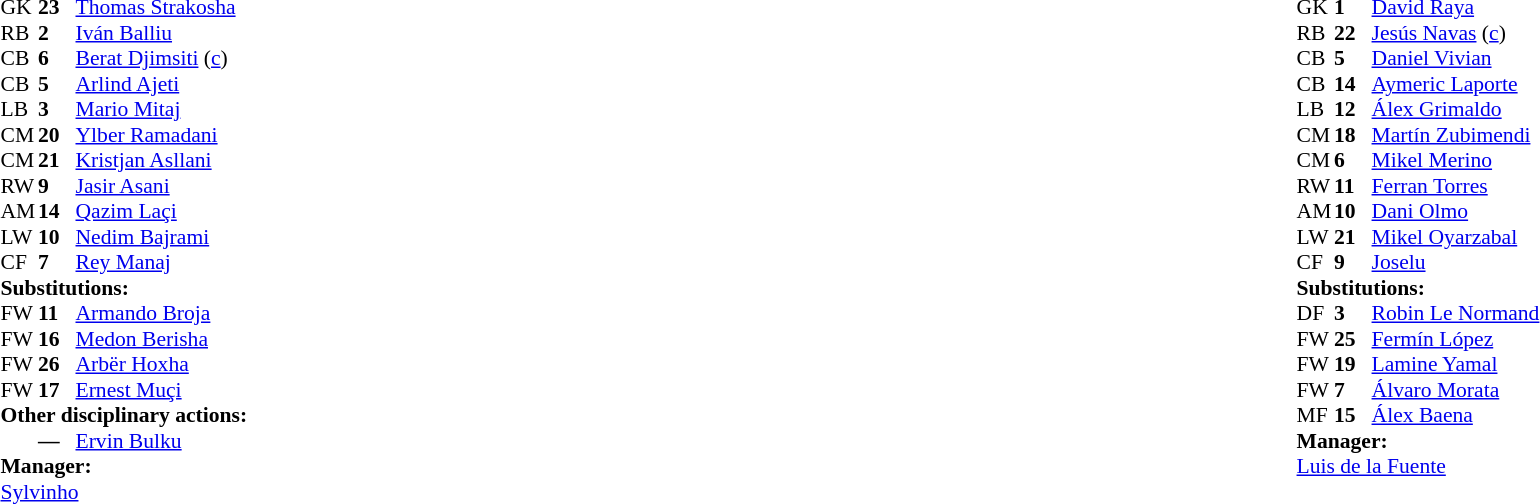<table width="100%">
<tr>
<td valign="top" width="40%"><br><table style="font-size:90%" cellspacing="0" cellpadding="0">
<tr>
<th width=25></th>
<th width=25></th>
</tr>
<tr>
<td>GK</td>
<td><strong>23</strong></td>
<td><a href='#'>Thomas Strakosha</a></td>
</tr>
<tr>
<td>RB</td>
<td><strong>2</strong></td>
<td><a href='#'>Iván Balliu</a></td>
</tr>
<tr>
<td>CB</td>
<td><strong>6</strong></td>
<td><a href='#'>Berat Djimsiti</a> (<a href='#'>c</a>)</td>
</tr>
<tr>
<td>CB</td>
<td><strong>5</strong></td>
<td><a href='#'>Arlind Ajeti</a></td>
</tr>
<tr>
<td>LB</td>
<td><strong>3</strong></td>
<td><a href='#'>Mario Mitaj</a></td>
</tr>
<tr>
<td>CM</td>
<td><strong>20</strong></td>
<td><a href='#'>Ylber Ramadani</a></td>
</tr>
<tr>
<td>CM</td>
<td><strong>21</strong></td>
<td><a href='#'>Kristjan Asllani</a></td>
</tr>
<tr>
<td>RW</td>
<td><strong>9</strong></td>
<td><a href='#'>Jasir Asani</a></td>
<td></td>
<td></td>
</tr>
<tr>
<td>AM</td>
<td><strong>14</strong></td>
<td><a href='#'>Qazim Laçi</a></td>
<td></td>
<td></td>
</tr>
<tr>
<td>LW</td>
<td><strong>10</strong></td>
<td><a href='#'>Nedim Bajrami</a></td>
<td></td>
<td></td>
</tr>
<tr>
<td>CF</td>
<td><strong>7</strong></td>
<td><a href='#'>Rey Manaj</a></td>
<td></td>
<td></td>
</tr>
<tr>
<td colspan=3><strong>Substitutions:</strong></td>
</tr>
<tr>
<td>FW</td>
<td><strong>11</strong></td>
<td><a href='#'>Armando Broja</a></td>
<td></td>
<td></td>
</tr>
<tr>
<td>FW</td>
<td><strong>16</strong></td>
<td><a href='#'>Medon Berisha</a></td>
<td></td>
<td></td>
</tr>
<tr>
<td>FW</td>
<td><strong>26</strong></td>
<td><a href='#'>Arbër Hoxha</a></td>
<td></td>
<td></td>
</tr>
<tr>
<td>FW</td>
<td><strong>17</strong></td>
<td><a href='#'>Ernest Muçi</a></td>
<td></td>
<td></td>
</tr>
<tr>
<td colspan=3><strong>Other disciplinary actions:</strong></td>
</tr>
<tr>
<td></td>
<td><strong>—</strong></td>
<td><a href='#'>Ervin Bulku</a></td>
<td></td>
</tr>
<tr>
<td colspan=3><strong>Manager:</strong></td>
</tr>
<tr>
<td colspan=3> <a href='#'>Sylvinho</a></td>
</tr>
</table>
</td>
<td valign="top"></td>
<td valign="top" width="50%"><br><table style="font-size:90%; margin:auto" cellspacing="0" cellpadding="0">
<tr>
<th width=25></th>
<th width=25></th>
</tr>
<tr>
<td>GK</td>
<td><strong>1</strong></td>
<td><a href='#'>David Raya</a></td>
</tr>
<tr>
<td>RB</td>
<td><strong>22</strong></td>
<td><a href='#'>Jesús Navas</a> (<a href='#'>c</a>)</td>
</tr>
<tr>
<td>CB</td>
<td><strong>5</strong></td>
<td><a href='#'>Daniel Vivian</a></td>
<td></td>
</tr>
<tr>
<td>CB</td>
<td><strong>14</strong></td>
<td><a href='#'>Aymeric Laporte</a></td>
<td></td>
<td></td>
</tr>
<tr>
<td>LB</td>
<td><strong>12</strong></td>
<td><a href='#'>Álex Grimaldo</a></td>
</tr>
<tr>
<td>CM</td>
<td><strong>18</strong></td>
<td><a href='#'>Martín Zubimendi</a></td>
</tr>
<tr>
<td>CM</td>
<td><strong>6</strong></td>
<td><a href='#'>Mikel Merino</a></td>
</tr>
<tr>
<td>RW</td>
<td><strong>11</strong></td>
<td><a href='#'>Ferran Torres</a></td>
<td></td>
<td></td>
</tr>
<tr>
<td>AM</td>
<td><strong>10</strong></td>
<td><a href='#'>Dani Olmo</a></td>
<td></td>
<td></td>
</tr>
<tr>
<td>LW</td>
<td><strong>21</strong></td>
<td><a href='#'>Mikel Oyarzabal</a></td>
<td></td>
<td></td>
</tr>
<tr>
<td>CF</td>
<td><strong>9</strong></td>
<td><a href='#'>Joselu</a></td>
<td></td>
<td></td>
</tr>
<tr>
<td colspan=3><strong>Substitutions:</strong></td>
</tr>
<tr>
<td>DF</td>
<td><strong>3</strong></td>
<td><a href='#'>Robin Le Normand</a></td>
<td></td>
<td></td>
</tr>
<tr>
<td>FW</td>
<td><strong>25</strong></td>
<td><a href='#'>Fermín López</a></td>
<td></td>
<td></td>
</tr>
<tr>
<td>FW</td>
<td><strong>19</strong></td>
<td><a href='#'>Lamine Yamal</a></td>
<td></td>
<td></td>
</tr>
<tr>
<td>FW</td>
<td><strong>7</strong></td>
<td><a href='#'>Álvaro Morata</a></td>
<td></td>
<td></td>
</tr>
<tr>
<td>MF</td>
<td><strong>15</strong></td>
<td><a href='#'>Álex Baena</a></td>
<td></td>
<td></td>
</tr>
<tr>
<td colspan=3><strong>Manager:</strong></td>
</tr>
<tr>
<td colspan=3><a href='#'>Luis de la Fuente</a></td>
</tr>
</table>
</td>
</tr>
</table>
